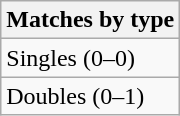<table class=wikitable>
<tr>
<th>Matches by type</th>
</tr>
<tr>
<td>Singles (0–0)</td>
</tr>
<tr>
<td>Doubles (0–1)</td>
</tr>
</table>
